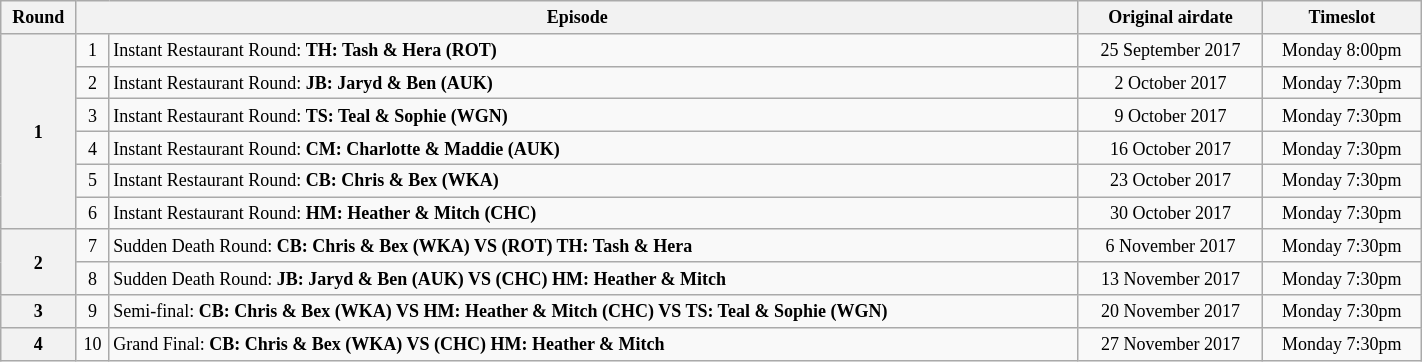<table class="wikitable" style="text-align: center; font-size: 9pt; line-height:16px; width:75%">
<tr>
<th>Round</th>
<th colspan="2">Episode</th>
<th>Original airdate</th>
<th>Timeslot</th>
</tr>
<tr>
<th rowspan="6">1</th>
<td>1</td>
<td scope="row" style="text-align:left">Instant Restaurant Round: <strong>TH: Tash & Hera (ROT)</strong></td>
<td>25 September 2017</td>
<td>Monday 8:00pm</td>
</tr>
<tr>
<td>2</td>
<td scope="row" style="text-align:left">Instant Restaurant Round: <strong>JB: Jaryd & Ben (AUK)</strong></td>
<td>2 October 2017</td>
<td>Monday 7:30pm</td>
</tr>
<tr>
<td>3</td>
<td scope="row" style="text-align:left">Instant Restaurant Round: <strong>TS: Teal & Sophie (WGN)</strong></td>
<td>9 October 2017</td>
<td>Monday 7:30pm</td>
</tr>
<tr>
<td>4</td>
<td scope="row" style="text-align:left">Instant Restaurant Round: <strong>CM: Charlotte & Maddie (AUK)</strong></td>
<td>16 October 2017</td>
<td>Monday 7:30pm</td>
</tr>
<tr>
<td>5</td>
<td scope="row" style="text-align:left">Instant Restaurant Round: <strong>CB: Chris & Bex (WKA)</strong></td>
<td>23 October 2017</td>
<td>Monday 7:30pm</td>
</tr>
<tr>
<td>6</td>
<td scope="row" style="text-align:left" style="background-color:#FFDB58">Instant Restaurant Round: <strong>HM: Heather & Mitch (CHC)</strong></td>
<td>30 October 2017</td>
<td>Monday 7:30pm</td>
</tr>
<tr>
<th rowspan="2">2</th>
<td>7</td>
<td scope="row" style="text-align:left" style="background-color:#FFDB58">Sudden Death Round: <strong>CB: Chris & Bex (WKA) VS (ROT) TH: Tash & Hera</strong></td>
<td>6 November 2017</td>
<td>Monday 7:30pm</td>
</tr>
<tr>
<td>8</td>
<td scope="row" style="text-align:left" style="background-color:#FFDB58">Sudden Death Round: <strong>JB: Jaryd & Ben (AUK) VS (CHC) HM: Heather & Mitch</strong></td>
<td>13 November 2017</td>
<td>Monday 7:30pm</td>
</tr>
<tr>
<th rowspan="1">3</th>
<td>9</td>
<td scope="row" style="text-align:left" style="background-color:#CCCCFF">Semi-final: <strong>CB: Chris & Bex (WKA) VS HM: Heather & Mitch (CHC) VS TS: Teal & Sophie (WGN)</strong></td>
<td>20 November 2017</td>
<td>Monday 7:30pm</td>
</tr>
<tr>
<th rowspan="1">4</th>
<td>10</td>
<td scope="row" style="text-align:left" style="background-color:#CCCCFF">Grand Final: <strong>CB: Chris & Bex (WKA) VS (CHC) HM: Heather & Mitch</strong></td>
<td>27 November 2017</td>
<td>Monday 7:30pm</td>
</tr>
</table>
